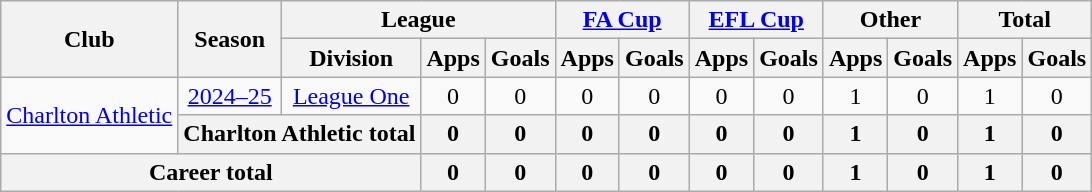<table class="wikitable" style="text-align: center;">
<tr>
<th rowspan="2">Club</th>
<th rowspan="2">Season</th>
<th colspan="3">League</th>
<th colspan="2"><a href='#'>FA Cup</a></th>
<th colspan="2"><a href='#'>EFL Cup</a></th>
<th colspan="2">Other</th>
<th colspan="2">Total</th>
</tr>
<tr>
<th>Division</th>
<th>Apps</th>
<th>Goals</th>
<th>Apps</th>
<th>Goals</th>
<th>Apps</th>
<th>Goals</th>
<th>Apps</th>
<th>Goals</th>
<th>Apps</th>
<th>Goals</th>
</tr>
<tr>
<td rowspan="2"><a href='#'>Charlton Athletic</a></td>
<td><a href='#'>2024–25</a></td>
<td><a href='#'>League One</a></td>
<td>0</td>
<td>0</td>
<td>0</td>
<td>0</td>
<td>0</td>
<td>0</td>
<td>1</td>
<td>0</td>
<td>1</td>
<td>0</td>
</tr>
<tr>
<th colspan="2">Charlton Athletic total</th>
<th>0</th>
<th>0</th>
<th>0</th>
<th>0</th>
<th>0</th>
<th>0</th>
<th>1</th>
<th>0</th>
<th>1</th>
<th>0</th>
</tr>
<tr>
<th colspan="3">Career total</th>
<th>0</th>
<th>0</th>
<th>0</th>
<th>0</th>
<th>0</th>
<th>0</th>
<th>1</th>
<th>0</th>
<th>1</th>
<th>0</th>
</tr>
</table>
